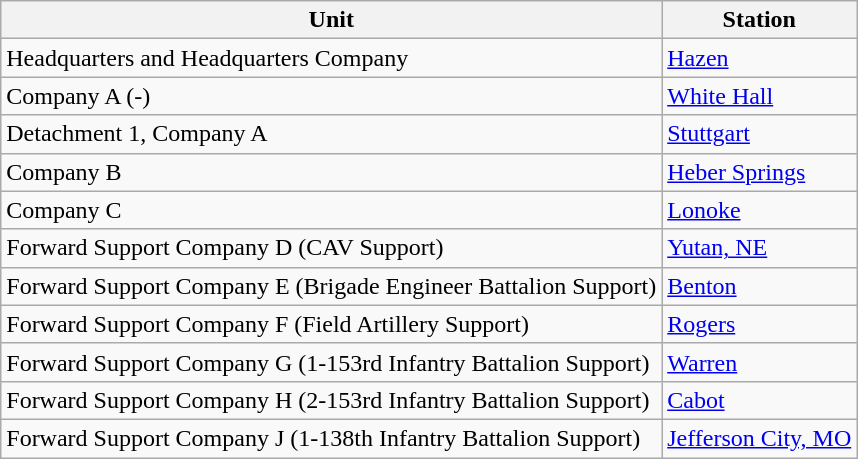<table class="wikitable">
<tr>
<th>Unit</th>
<th>Station</th>
</tr>
<tr>
<td>Headquarters and Headquarters Company</td>
<td><a href='#'>Hazen</a></td>
</tr>
<tr>
<td>Company A (-)</td>
<td><a href='#'>White Hall</a></td>
</tr>
<tr>
<td>Detachment 1, Company A</td>
<td><a href='#'>Stuttgart</a></td>
</tr>
<tr>
<td>Company B</td>
<td><a href='#'>Heber Springs</a></td>
</tr>
<tr>
<td>Company C</td>
<td><a href='#'>Lonoke</a></td>
</tr>
<tr>
<td>Forward Support Company D (CAV Support)</td>
<td><a href='#'>Yutan, NE</a></td>
</tr>
<tr>
<td>Forward Support Company E (Brigade Engineer Battalion Support)</td>
<td><a href='#'>Benton</a></td>
</tr>
<tr>
<td>Forward Support Company F (Field Artillery Support)</td>
<td><a href='#'>Rogers</a></td>
</tr>
<tr>
<td>Forward Support Company G (1-153rd Infantry Battalion Support)</td>
<td><a href='#'>Warren</a></td>
</tr>
<tr>
<td>Forward Support Company H (2-153rd Infantry Battalion Support)</td>
<td><a href='#'>Cabot</a></td>
</tr>
<tr>
<td>Forward Support Company J (1-138th Infantry Battalion Support)</td>
<td><a href='#'>Jefferson City, MO</a></td>
</tr>
</table>
